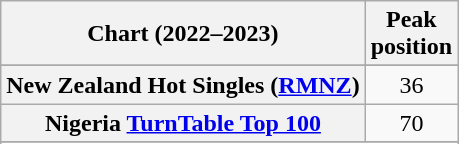<table class="wikitable sortable plainrowheaders" style="text-align:center">
<tr>
<th scope="col">Chart (2022–2023)</th>
<th scope="col">Peak<br>position</th>
</tr>
<tr>
</tr>
<tr>
</tr>
<tr>
<th scope="row">New Zealand Hot Singles (<a href='#'>RMNZ</a>)</th>
<td>36</td>
</tr>
<tr>
<th scope="row">Nigeria <a href='#'>TurnTable Top 100</a></th>
<td>70</td>
</tr>
<tr>
</tr>
<tr>
</tr>
<tr>
</tr>
<tr>
</tr>
<tr>
</tr>
</table>
